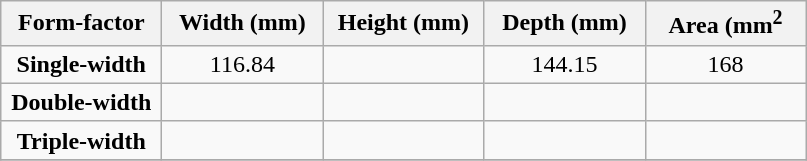<table class="wikitable" style=text-align:center>
<tr>
<th width="100">Form-factor</th>
<th width="100">Width (mm)</th>
<th width="100">Height (mm)</th>
<th width="100">Depth (mm)</th>
<th width="100">Area (mm<sup>2</sup></th>
</tr>
<tr>
<td><strong>Single-width</strong></td>
<td>116.84</td>
<td></td>
<td>144.15</td>
<td>168</td>
</tr>
<tr>
<td><strong>Double-width</strong></td>
<td></td>
<td></td>
<td></td>
<td></td>
</tr>
<tr>
<td><strong>Triple-width</strong></td>
<td></td>
<td></td>
<td></td>
<td></td>
</tr>
<tr>
</tr>
</table>
